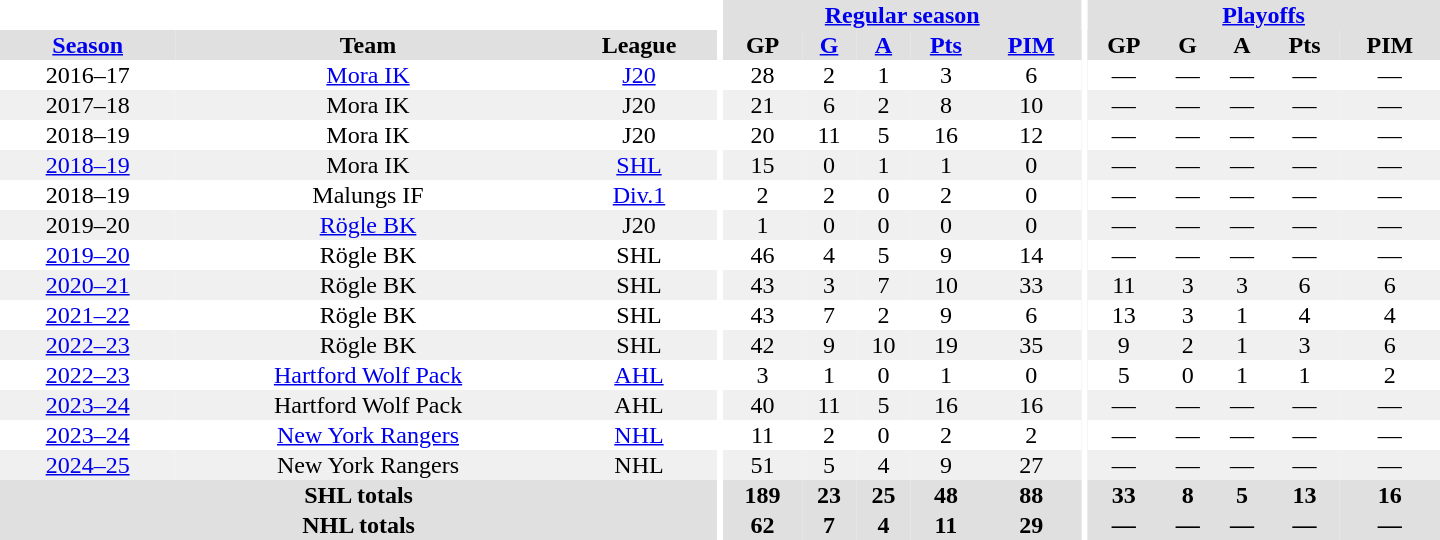<table border="0" cellpadding="1" cellspacing="0" style="text-align:center; width:60em;">
<tr bgcolor="#e0e0e0">
<th colspan="3" bgcolor="#ffffff"></th>
<th rowspan="99" bgcolor="#ffffff"></th>
<th colspan="5"><a href='#'>Regular season</a></th>
<th rowspan="99" bgcolor="#ffffff"></th>
<th colspan="5"><a href='#'>Playoffs</a></th>
</tr>
<tr bgcolor="#e0e0e0">
<th><a href='#'>Season</a></th>
<th>Team</th>
<th>League</th>
<th>GP</th>
<th><a href='#'>G</a></th>
<th><a href='#'>A</a></th>
<th><a href='#'>Pts</a></th>
<th><a href='#'>PIM</a></th>
<th>GP</th>
<th>G</th>
<th>A</th>
<th>Pts</th>
<th>PIM</th>
</tr>
<tr>
<td>2016–17</td>
<td><a href='#'>Mora IK</a></td>
<td><a href='#'>J20</a></td>
<td>28</td>
<td>2</td>
<td>1</td>
<td>3</td>
<td>6</td>
<td>—</td>
<td>—</td>
<td>—</td>
<td>—</td>
<td>—</td>
</tr>
<tr bgcolor="#f0f0f0">
<td>2017–18</td>
<td>Mora IK</td>
<td>J20</td>
<td>21</td>
<td>6</td>
<td>2</td>
<td>8</td>
<td>10</td>
<td>—</td>
<td>—</td>
<td>—</td>
<td>—</td>
<td>—</td>
</tr>
<tr>
<td>2018–19</td>
<td>Mora IK</td>
<td>J20</td>
<td>20</td>
<td>11</td>
<td>5</td>
<td>16</td>
<td>12</td>
<td>—</td>
<td>—</td>
<td>—</td>
<td>—</td>
<td>—</td>
</tr>
<tr bgcolor="#f0f0f0">
<td><a href='#'>2018–19</a></td>
<td>Mora IK</td>
<td><a href='#'>SHL</a></td>
<td>15</td>
<td>0</td>
<td>1</td>
<td>1</td>
<td>0</td>
<td>—</td>
<td>—</td>
<td>—</td>
<td>—</td>
<td>—</td>
</tr>
<tr>
<td>2018–19</td>
<td>Malungs IF</td>
<td><a href='#'>Div.1</a></td>
<td>2</td>
<td>2</td>
<td>0</td>
<td>2</td>
<td>0</td>
<td>—</td>
<td>—</td>
<td>—</td>
<td>—</td>
<td>—</td>
</tr>
<tr bgcolor="#f0f0f0">
<td>2019–20</td>
<td><a href='#'>Rögle BK</a></td>
<td>J20</td>
<td>1</td>
<td>0</td>
<td>0</td>
<td>0</td>
<td>0</td>
<td>—</td>
<td>—</td>
<td>—</td>
<td>—</td>
<td>—</td>
</tr>
<tr>
<td><a href='#'>2019–20</a></td>
<td>Rögle BK</td>
<td>SHL</td>
<td>46</td>
<td>4</td>
<td>5</td>
<td>9</td>
<td>14</td>
<td>—</td>
<td>—</td>
<td>—</td>
<td>—</td>
<td>—</td>
</tr>
<tr bgcolor="#f0f0f0">
<td><a href='#'>2020–21</a></td>
<td>Rögle BK</td>
<td>SHL</td>
<td>43</td>
<td>3</td>
<td>7</td>
<td>10</td>
<td>33</td>
<td>11</td>
<td>3</td>
<td>3</td>
<td>6</td>
<td>6</td>
</tr>
<tr>
<td><a href='#'>2021–22</a></td>
<td>Rögle BK</td>
<td>SHL</td>
<td>43</td>
<td>7</td>
<td>2</td>
<td>9</td>
<td>6</td>
<td>13</td>
<td>3</td>
<td>1</td>
<td>4</td>
<td>4</td>
</tr>
<tr bgcolor="#f0f0f0">
<td><a href='#'>2022–23</a></td>
<td>Rögle BK</td>
<td>SHL</td>
<td>42</td>
<td>9</td>
<td>10</td>
<td>19</td>
<td>35</td>
<td>9</td>
<td>2</td>
<td>1</td>
<td>3</td>
<td>6</td>
</tr>
<tr>
<td><a href='#'>2022–23</a></td>
<td><a href='#'>Hartford Wolf Pack</a></td>
<td><a href='#'>AHL</a></td>
<td>3</td>
<td>1</td>
<td>0</td>
<td>1</td>
<td>0</td>
<td>5</td>
<td>0</td>
<td>1</td>
<td>1</td>
<td>2</td>
</tr>
<tr bgcolor="#f0f0f0">
<td><a href='#'>2023–24</a></td>
<td>Hartford Wolf Pack</td>
<td>AHL</td>
<td>40</td>
<td>11</td>
<td>5</td>
<td>16</td>
<td>16</td>
<td>—</td>
<td>—</td>
<td>—</td>
<td>—</td>
<td>—</td>
</tr>
<tr>
<td><a href='#'>2023–24</a></td>
<td><a href='#'>New York Rangers</a></td>
<td><a href='#'>NHL</a></td>
<td>11</td>
<td>2</td>
<td>0</td>
<td>2</td>
<td>2</td>
<td>—</td>
<td>—</td>
<td>—</td>
<td>—</td>
<td>—</td>
</tr>
<tr bgcolor="#f0f0f0">
<td><a href='#'>2024–25</a></td>
<td>New York Rangers</td>
<td>NHL</td>
<td>51</td>
<td>5</td>
<td>4</td>
<td>9</td>
<td>27</td>
<td>—</td>
<td>—</td>
<td>—</td>
<td>—</td>
<td>—</td>
</tr>
<tr bgcolor="#e0e0e0">
<th colspan="3">SHL totals</th>
<th>189</th>
<th>23</th>
<th>25</th>
<th>48</th>
<th>88</th>
<th>33</th>
<th>8</th>
<th>5</th>
<th>13</th>
<th>16</th>
</tr>
<tr bgcolor="#e0e0e0">
<th colspan="3">NHL totals</th>
<th>62</th>
<th>7</th>
<th>4</th>
<th>11</th>
<th>29</th>
<th>—</th>
<th>—</th>
<th>—</th>
<th>—</th>
<th>—</th>
</tr>
</table>
